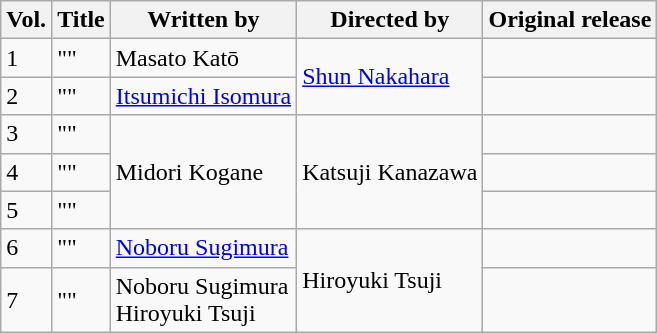<table class="wikitable">
<tr>
<th>Vol.</th>
<th>Title</th>
<th>Written by</th>
<th>Directed by</th>
<th>Original release</th>
</tr>
<tr>
<td>1</td>
<td>""</td>
<td>Masato Katō</td>
<td rowspan="2"><a href='#'>Shun Nakahara</a></td>
<td></td>
</tr>
<tr>
<td>2</td>
<td>""</td>
<td><a href='#'>Itsumichi Isomura</a></td>
<td></td>
</tr>
<tr>
<td>3</td>
<td>""</td>
<td rowspan="3">Midori Kogane</td>
<td rowspan="3">Katsuji Kanazawa</td>
<td></td>
</tr>
<tr>
<td>4</td>
<td>""</td>
<td></td>
</tr>
<tr>
<td>5</td>
<td>""</td>
<td></td>
</tr>
<tr>
<td>6</td>
<td>""</td>
<td><a href='#'>Noboru Sugimura</a></td>
<td rowspan="2">Hiroyuki Tsuji</td>
<td></td>
</tr>
<tr>
<td>7</td>
<td>""</td>
<td>Noboru Sugimura<br>Hiroyuki Tsuji</td>
<td></td>
</tr>
</table>
